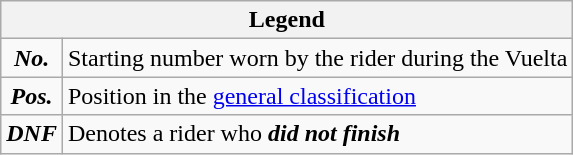<table class="wikitable">
<tr>
<th colspan=2>Legend</th>
</tr>
<tr>
<td align=center><strong><em>No.</em></strong></td>
<td>Starting number worn by the rider during the Vuelta</td>
</tr>
<tr>
<td align=center><strong><em>Pos.</em></strong></td>
<td>Position in the <a href='#'>general classification</a></td>
</tr>
<tr>
<td align=center><strong><em>DNF</em></strong></td>
<td>Denotes a rider who <strong><em>did not finish</em></strong></td>
</tr>
</table>
